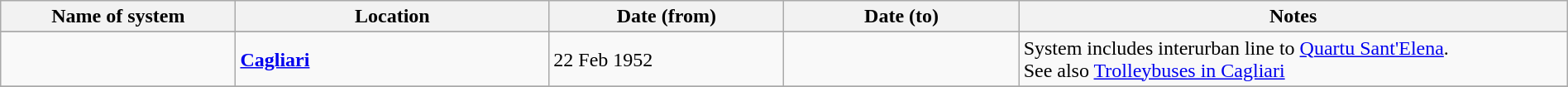<table class="wikitable" width=100%>
<tr>
<th width=15%>Name of system</th>
<th width=20%>Location</th>
<th width=15%>Date (from)</th>
<th width=15%>Date (to)</th>
<th width=35%>Notes</th>
</tr>
<tr>
</tr>
<tr>
<td> </td>
<td><strong><a href='#'>Cagliari</a></strong></td>
<td>22 Feb 1952</td>
<td> </td>
<td>System includes interurban line to <a href='#'>Quartu Sant'Elena</a>.<br>See also <a href='#'>Trolleybuses in Cagliari</a></td>
</tr>
<tr>
</tr>
</table>
